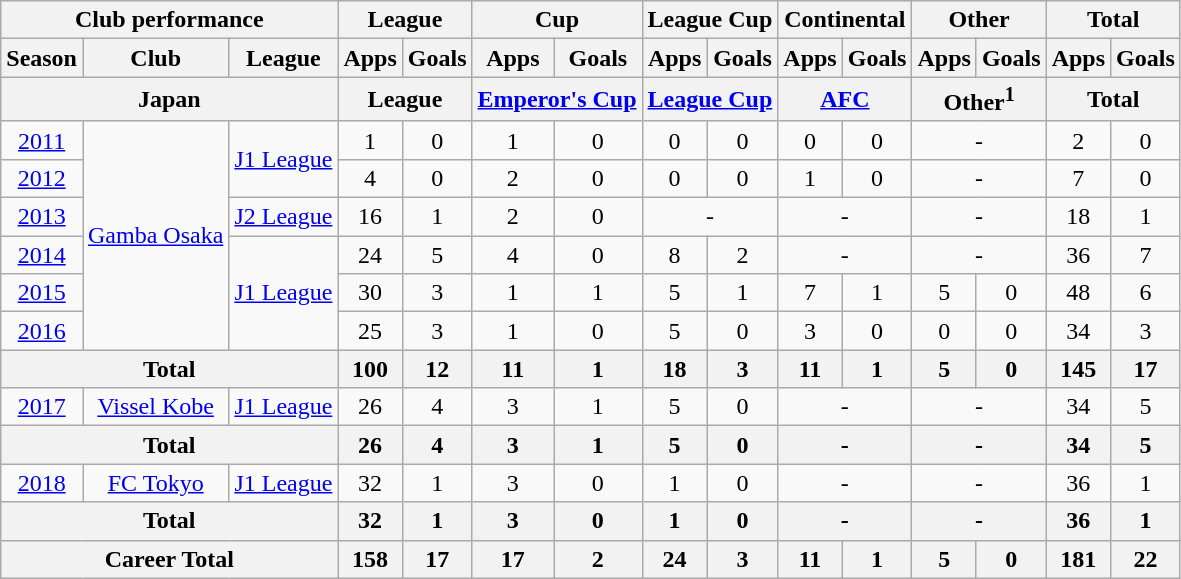<table class="wikitable" style="text-align:center">
<tr>
<th colspan=3>Club performance</th>
<th colspan=2>League</th>
<th colspan=2>Cup</th>
<th colspan=2>League Cup</th>
<th colspan=2>Continental</th>
<th colspan=2>Other</th>
<th colspan=2>Total</th>
</tr>
<tr>
<th>Season</th>
<th>Club</th>
<th>League</th>
<th>Apps</th>
<th>Goals</th>
<th>Apps</th>
<th>Goals</th>
<th>Apps</th>
<th>Goals</th>
<th>Apps</th>
<th>Goals</th>
<th>Apps</th>
<th>Goals</th>
<th>Apps</th>
<th>Goals</th>
</tr>
<tr>
<th colspan=3>Japan</th>
<th colspan=2>League</th>
<th colspan=2><a href='#'>Emperor's Cup</a></th>
<th colspan=2><a href='#'>League Cup</a></th>
<th colspan=2><a href='#'>AFC</a></th>
<th colspan=2>Other<sup>1</sup></th>
<th colspan=2>Total</th>
</tr>
<tr>
<td><a href='#'>2011</a></td>
<td rowspan="6"><a href='#'>Gamba Osaka</a></td>
<td rowspan="2"><a href='#'>J1 League</a></td>
<td>1</td>
<td>0</td>
<td>1</td>
<td>0</td>
<td>0</td>
<td>0</td>
<td>0</td>
<td>0</td>
<td colspan="2">-</td>
<td>2</td>
<td>0</td>
</tr>
<tr>
<td><a href='#'>2012</a></td>
<td>4</td>
<td>0</td>
<td>2</td>
<td>0</td>
<td>0</td>
<td>0</td>
<td>1</td>
<td>0</td>
<td colspan="2">-</td>
<td>7</td>
<td>0</td>
</tr>
<tr>
<td><a href='#'>2013</a></td>
<td><a href='#'>J2 League</a></td>
<td>16</td>
<td>1</td>
<td>2</td>
<td>0</td>
<td colspan="2">-</td>
<td colspan="2">-</td>
<td colspan="2">-</td>
<td>18</td>
<td>1</td>
</tr>
<tr>
<td><a href='#'>2014</a></td>
<td rowspan="3"><a href='#'>J1 League</a></td>
<td>24</td>
<td>5</td>
<td>4</td>
<td>0</td>
<td>8</td>
<td>2</td>
<td colspan="2">-</td>
<td colspan="2">-</td>
<td>36</td>
<td>7</td>
</tr>
<tr>
<td><a href='#'>2015</a></td>
<td>30</td>
<td>3</td>
<td>1</td>
<td>1</td>
<td>5</td>
<td>1</td>
<td>7</td>
<td>1</td>
<td>5</td>
<td>0</td>
<td>48</td>
<td>6</td>
</tr>
<tr>
<td><a href='#'>2016</a></td>
<td>25</td>
<td>3</td>
<td>1</td>
<td>0</td>
<td>5</td>
<td>0</td>
<td>3</td>
<td>0</td>
<td>0</td>
<td>0</td>
<td>34</td>
<td>3</td>
</tr>
<tr>
<th colspan=3>Total</th>
<th>100</th>
<th>12</th>
<th>11</th>
<th>1</th>
<th>18</th>
<th>3</th>
<th>11</th>
<th>1</th>
<th>5</th>
<th>0</th>
<th>145</th>
<th>17</th>
</tr>
<tr>
<td><a href='#'>2017</a></td>
<td rowspan="1"><a href='#'>Vissel Kobe</a></td>
<td rowspan="1"><a href='#'>J1 League</a></td>
<td>26</td>
<td>4</td>
<td>3</td>
<td>1</td>
<td>5</td>
<td>0</td>
<td colspan="2">-</td>
<td colspan="2">-</td>
<td>34</td>
<td>5</td>
</tr>
<tr>
<th colspan=3>Total</th>
<th>26</th>
<th>4</th>
<th>3</th>
<th>1</th>
<th>5</th>
<th>0</th>
<th colspan="2">-</th>
<th colspan="2">-</th>
<th>34</th>
<th>5</th>
</tr>
<tr>
<td><a href='#'>2018</a></td>
<td rowspan="1"><a href='#'>FC Tokyo</a></td>
<td rowspan="1"><a href='#'>J1 League</a></td>
<td>32</td>
<td>1</td>
<td>3</td>
<td>0</td>
<td>1</td>
<td>0</td>
<td colspan="2">-</td>
<td colspan="2">-</td>
<td>36</td>
<td>1</td>
</tr>
<tr>
<th colspan=3>Total</th>
<th>32</th>
<th>1</th>
<th>3</th>
<th>0</th>
<th>1</th>
<th>0</th>
<th colspan="2">-</th>
<th colspan="2">-</th>
<th>36</th>
<th>1</th>
</tr>
<tr>
<th colspan=3>Career Total</th>
<th>158</th>
<th>17</th>
<th>17</th>
<th>2</th>
<th>24</th>
<th>3</th>
<th>11</th>
<th>1</th>
<th>5</th>
<th>0</th>
<th>181</th>
<th>22</th>
</tr>
</table>
